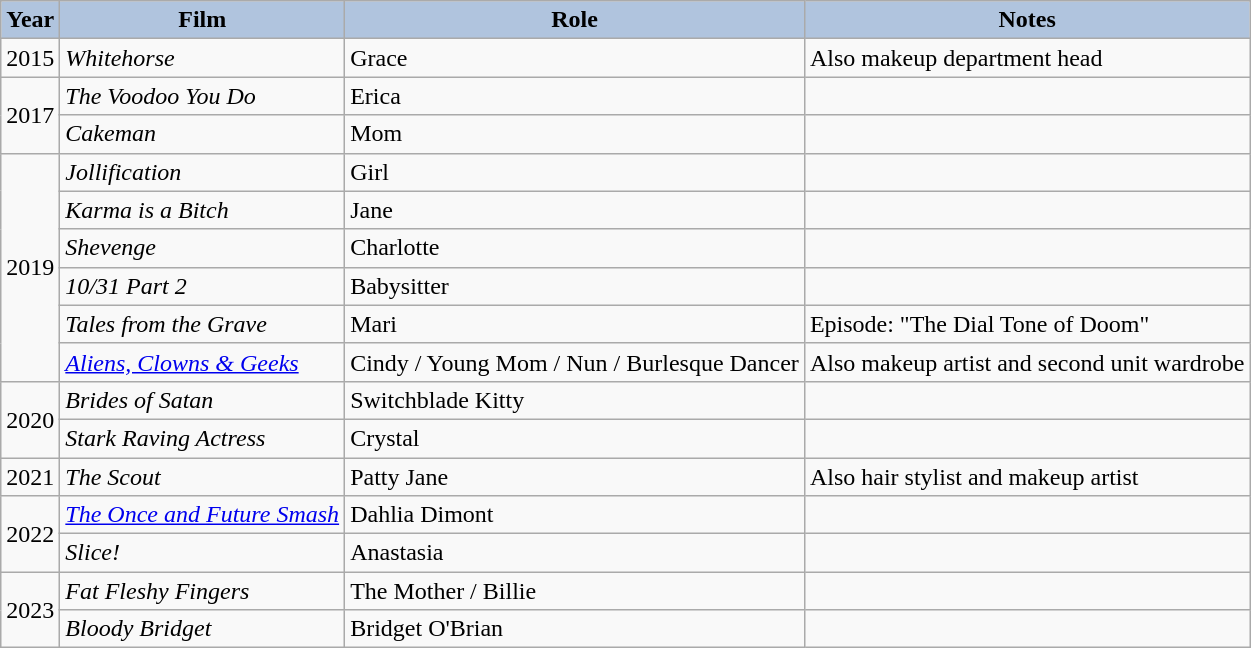<table class="wikitable">
<tr align="center">
<th style="background:#B0C4DE;">Year</th>
<th style="background:#B0C4DE;">Film</th>
<th style="background:#B0C4DE;">Role</th>
<th style="background:#B0C4DE;">Notes</th>
</tr>
<tr>
<td>2015</td>
<td><em>Whitehorse</em></td>
<td>Grace</td>
<td>Also makeup department head</td>
</tr>
<tr>
<td rowspan="2">2017</td>
<td><em>The Voodoo You Do</em></td>
<td>Erica</td>
<td></td>
</tr>
<tr>
<td><em>Cakeman</em></td>
<td>Mom</td>
<td></td>
</tr>
<tr>
<td rowspan="6">2019</td>
<td><em>Jollification</em></td>
<td>Girl</td>
<td></td>
</tr>
<tr>
<td><em>Karma is a Bitch</em></td>
<td>Jane</td>
<td></td>
</tr>
<tr>
<td><em>Shevenge</em></td>
<td>Charlotte</td>
<td></td>
</tr>
<tr>
<td><em>10/31 Part 2</em></td>
<td>Babysitter</td>
<td></td>
</tr>
<tr>
<td><em>Tales from the Grave</em></td>
<td>Mari</td>
<td>Episode: "The Dial Tone of Doom"</td>
</tr>
<tr>
<td><em><a href='#'>Aliens, Clowns & Geeks</a></em></td>
<td>Cindy / Young Mom / Nun / Burlesque Dancer</td>
<td>Also makeup artist and second unit wardrobe</td>
</tr>
<tr>
<td rowspan="2">2020</td>
<td><em>Brides of Satan</em></td>
<td>Switchblade Kitty</td>
<td></td>
</tr>
<tr>
<td><em>Stark Raving Actress</em></td>
<td>Crystal</td>
<td></td>
</tr>
<tr>
<td>2021</td>
<td><em>The Scout</em></td>
<td>Patty Jane</td>
<td>Also hair stylist and makeup artist</td>
</tr>
<tr>
<td rowspan="2">2022</td>
<td><em><a href='#'>The Once and Future Smash</a></em></td>
<td>Dahlia Dimont</td>
<td></td>
</tr>
<tr>
<td><em>Slice!</em></td>
<td>Anastasia</td>
<td></td>
</tr>
<tr>
<td rowspan="2">2023</td>
<td><em>Fat Fleshy Fingers</em></td>
<td>The Mother / Billie</td>
<td></td>
</tr>
<tr>
<td><em>Bloody Bridget</em></td>
<td>Bridget O'Brian</td>
<td></td>
</tr>
</table>
